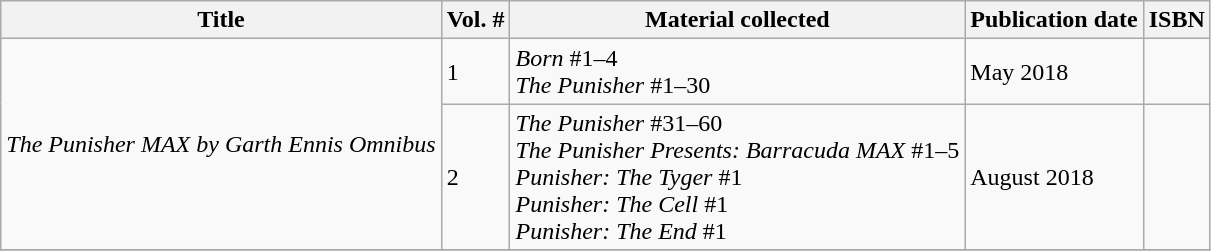<table class="wikitable">
<tr>
<th>Title</th>
<th>Vol. #</th>
<th>Material collected</th>
<th>Publication date</th>
<th>ISBN</th>
</tr>
<tr>
<td rowspan="2"><em>The Punisher MAX by Garth Ennis Omnibus</em></td>
<td>1</td>
<td><em>Born</em> #1–4<br><em>The Punisher</em> #1–30</td>
<td>May 2018</td>
<td></td>
</tr>
<tr>
<td>2</td>
<td><em>The Punisher</em> #31–60<br><em>The Punisher Presents: Barracuda MAX</em> #1–5<br><em>Punisher: The Tyger</em> #1<br><em>Punisher: The Cell</em> #1<br><em>Punisher: The End</em> #1</td>
<td>August 2018</td>
<td></td>
</tr>
<tr>
</tr>
</table>
